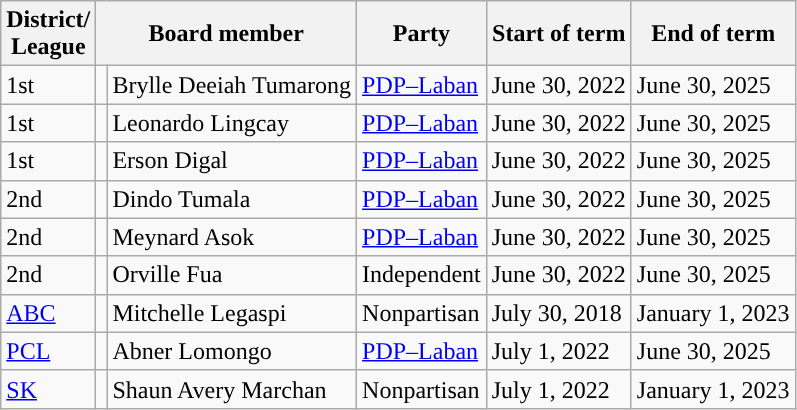<table class="wikitable">
<tr>
<th>District/<br>League</th>
<th colspan="2">Board member</th>
<th>Party</th>
<th>Start of term</th>
<th>End of term</th>
</tr>
<tr>
<td>1st</td>
<td></td>
<td>Brylle Deeiah Tumarong</td>
<td><a href='#'>PDP–Laban</a></td>
<td>June 30, 2022</td>
<td>June 30, 2025</td>
</tr>
<tr>
<td>1st</td>
<td></td>
<td>Leonardo Lingcay</td>
<td><a href='#'>PDP–Laban</a></td>
<td>June 30, 2022</td>
<td>June 30, 2025</td>
</tr>
<tr>
<td>1st</td>
<td></td>
<td>Erson Digal</td>
<td><a href='#'>PDP–Laban</a></td>
<td>June 30, 2022</td>
<td>June 30, 2025</td>
</tr>
<tr>
<td>2nd</td>
<td></td>
<td>Dindo Tumala</td>
<td><a href='#'>PDP–Laban</a></td>
<td>June 30, 2022</td>
<td>June 30, 2025</td>
</tr>
<tr>
<td>2nd</td>
<td></td>
<td>Meynard Asok</td>
<td><a href='#'>PDP–Laban</a></td>
<td>June 30, 2022</td>
<td>June 30, 2025</td>
</tr>
<tr>
<td>2nd</td>
<td></td>
<td>Orville Fua</td>
<td>Independent</td>
<td>June 30, 2022</td>
<td>June 30, 2025</td>
</tr>
<tr>
<td><a href='#'>ABC</a></td>
<td></td>
<td>Mitchelle Legaspi</td>
<td>Nonpartisan</td>
<td>July 30, 2018</td>
<td>January 1, 2023</td>
</tr>
<tr>
<td><a href='#'>PCL</a></td>
<td></td>
<td>Abner Lomongo</td>
<td><a href='#'>PDP–Laban</a></td>
<td>July 1, 2022</td>
<td>June 30, 2025</td>
</tr>
<tr>
<td><a href='#'>SK</a></td>
<td></td>
<td>Shaun Avery Marchan</td>
<td>Nonpartisan</td>
<td>July 1, 2022</td>
<td>January 1, 2023</td>
</tr>
</table>
